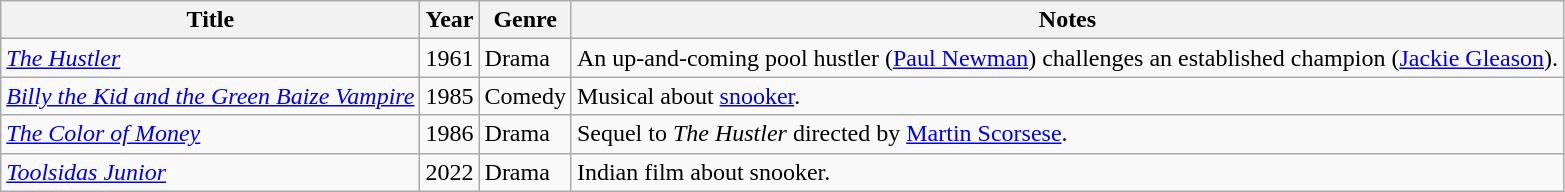<table class="wikitable">
<tr>
<th>Title</th>
<th>Year</th>
<th>Genre</th>
<th>Notes</th>
</tr>
<tr>
<td><em><a href='#'>The Hustler</a></em></td>
<td>1961</td>
<td>Drama</td>
<td>An up-and-coming pool hustler (<a href='#'>Paul Newman</a>) challenges an established champion (<a href='#'>Jackie Gleason</a>).</td>
</tr>
<tr>
<td><em><a href='#'>Billy the Kid and the Green Baize Vampire</a></em></td>
<td>1985</td>
<td>Comedy</td>
<td>Musical about <a href='#'>snooker</a>.</td>
</tr>
<tr>
<td><em><a href='#'>The Color of Money</a></em></td>
<td>1986</td>
<td>Drama</td>
<td>Sequel to <em>The Hustler</em> directed by <a href='#'>Martin Scorsese</a>.</td>
</tr>
<tr>
<td><em><a href='#'>Toolsidas Junior</a></em></td>
<td>2022</td>
<td>Drama</td>
<td>Indian film about snooker.</td>
</tr>
</table>
